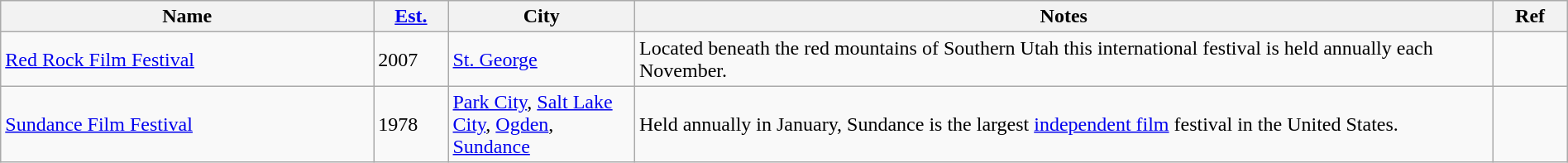<table class="wikitable sortable" width=100%>
<tr>
<th style="width:20%;">Name</th>
<th style="width:4%;"><a href='#'>Est.</a></th>
<th style="width:10%;">City</th>
<th style="width:46%;">Notes</th>
<th style="width:4%;">Ref</th>
</tr>
<tr>
<td><a href='#'>Red Rock Film Festival</a></td>
<td>2007</td>
<td><a href='#'>St. George</a></td>
<td>Located beneath the red mountains of Southern Utah this international festival is held annually each November.</td>
<td></td>
</tr>
<tr>
<td><a href='#'>Sundance Film Festival</a></td>
<td>1978</td>
<td><a href='#'>Park City</a>, <a href='#'>Salt Lake City</a>, <a href='#'>Ogden</a>, <a href='#'>Sundance</a></td>
<td>Held annually in January, Sundance is the largest <a href='#'>independent film</a> festival in the United States.</td>
<td></td>
</tr>
</table>
